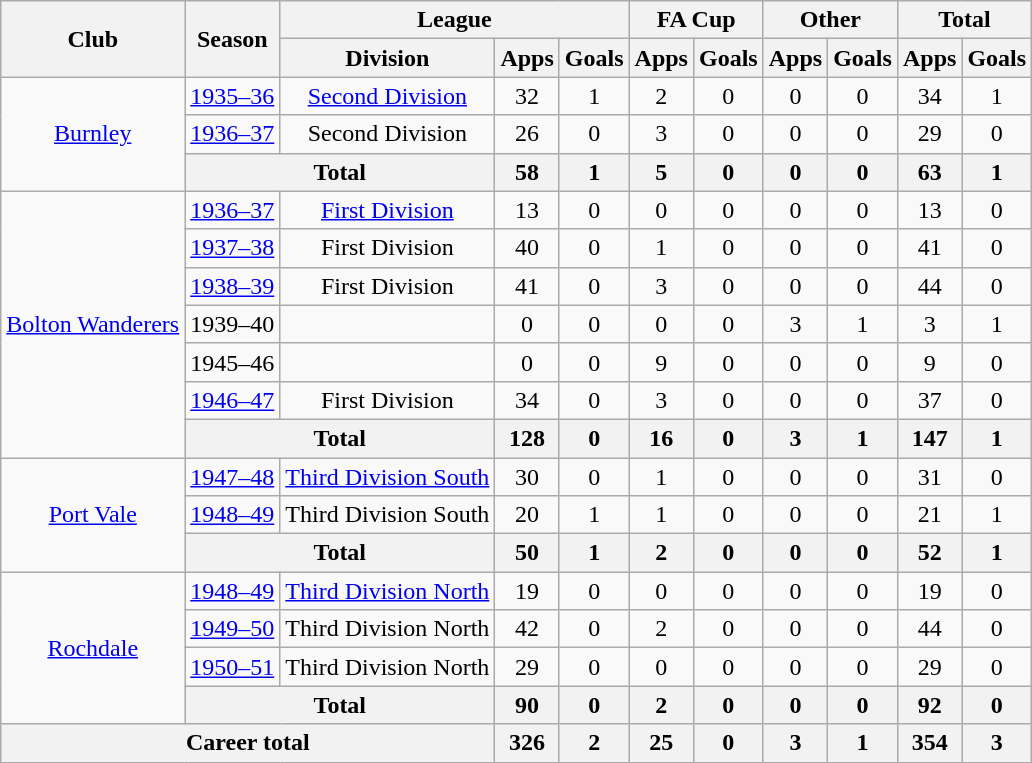<table class="wikitable" style="text-align: center;">
<tr>
<th rowspan="2">Club</th>
<th rowspan="2">Season</th>
<th colspan="3">League</th>
<th colspan="2">FA Cup</th>
<th colspan="2">Other</th>
<th colspan="2">Total</th>
</tr>
<tr>
<th>Division</th>
<th>Apps</th>
<th>Goals</th>
<th>Apps</th>
<th>Goals</th>
<th>Apps</th>
<th>Goals</th>
<th>Apps</th>
<th>Goals</th>
</tr>
<tr>
<td rowspan="3"><a href='#'>Burnley</a></td>
<td><a href='#'>1935–36</a></td>
<td><a href='#'>Second Division</a></td>
<td>32</td>
<td>1</td>
<td>2</td>
<td>0</td>
<td>0</td>
<td>0</td>
<td>34</td>
<td>1</td>
</tr>
<tr>
<td><a href='#'>1936–37</a></td>
<td>Second Division</td>
<td>26</td>
<td>0</td>
<td>3</td>
<td>0</td>
<td>0</td>
<td>0</td>
<td>29</td>
<td>0</td>
</tr>
<tr>
<th colspan="2">Total</th>
<th>58</th>
<th>1</th>
<th>5</th>
<th>0</th>
<th>0</th>
<th>0</th>
<th>63</th>
<th>1</th>
</tr>
<tr>
<td rowspan="7"><a href='#'>Bolton Wanderers</a></td>
<td><a href='#'>1936–37</a></td>
<td><a href='#'>First Division</a></td>
<td>13</td>
<td>0</td>
<td>0</td>
<td>0</td>
<td>0</td>
<td>0</td>
<td>13</td>
<td>0</td>
</tr>
<tr>
<td><a href='#'>1937–38</a></td>
<td>First Division</td>
<td>40</td>
<td>0</td>
<td>1</td>
<td>0</td>
<td>0</td>
<td>0</td>
<td>41</td>
<td>0</td>
</tr>
<tr>
<td><a href='#'>1938–39</a></td>
<td>First Division</td>
<td>41</td>
<td>0</td>
<td>3</td>
<td>0</td>
<td>0</td>
<td>0</td>
<td>44</td>
<td>0</td>
</tr>
<tr>
<td>1939–40</td>
<td></td>
<td>0</td>
<td>0</td>
<td>0</td>
<td>0</td>
<td>3</td>
<td>1</td>
<td>3</td>
<td>1</td>
</tr>
<tr>
<td>1945–46</td>
<td></td>
<td>0</td>
<td>0</td>
<td>9</td>
<td>0</td>
<td>0</td>
<td>0</td>
<td>9</td>
<td>0</td>
</tr>
<tr>
<td><a href='#'>1946–47</a></td>
<td>First Division</td>
<td>34</td>
<td>0</td>
<td>3</td>
<td>0</td>
<td>0</td>
<td>0</td>
<td>37</td>
<td>0</td>
</tr>
<tr>
<th colspan="2">Total</th>
<th>128</th>
<th>0</th>
<th>16</th>
<th>0</th>
<th>3</th>
<th>1</th>
<th>147</th>
<th>1</th>
</tr>
<tr>
<td rowspan="3"><a href='#'>Port Vale</a></td>
<td><a href='#'>1947–48</a></td>
<td><a href='#'>Third Division South</a></td>
<td>30</td>
<td>0</td>
<td>1</td>
<td>0</td>
<td>0</td>
<td>0</td>
<td>31</td>
<td>0</td>
</tr>
<tr>
<td><a href='#'>1948–49</a></td>
<td>Third Division South</td>
<td>20</td>
<td>1</td>
<td>1</td>
<td>0</td>
<td>0</td>
<td>0</td>
<td>21</td>
<td>1</td>
</tr>
<tr>
<th colspan="2">Total</th>
<th>50</th>
<th>1</th>
<th>2</th>
<th>0</th>
<th>0</th>
<th>0</th>
<th>52</th>
<th>1</th>
</tr>
<tr>
<td rowspan="4"><a href='#'>Rochdale</a></td>
<td><a href='#'>1948–49</a></td>
<td><a href='#'>Third Division North</a></td>
<td>19</td>
<td>0</td>
<td>0</td>
<td>0</td>
<td>0</td>
<td>0</td>
<td>19</td>
<td>0</td>
</tr>
<tr>
<td><a href='#'>1949–50</a></td>
<td>Third Division North</td>
<td>42</td>
<td>0</td>
<td>2</td>
<td>0</td>
<td>0</td>
<td>0</td>
<td>44</td>
<td>0</td>
</tr>
<tr>
<td><a href='#'>1950–51</a></td>
<td>Third Division North</td>
<td>29</td>
<td>0</td>
<td>0</td>
<td>0</td>
<td>0</td>
<td>0</td>
<td>29</td>
<td>0</td>
</tr>
<tr>
<th colspan="2">Total</th>
<th>90</th>
<th>0</th>
<th>2</th>
<th>0</th>
<th>0</th>
<th>0</th>
<th>92</th>
<th>0</th>
</tr>
<tr>
<th colspan="3">Career total</th>
<th>326</th>
<th>2</th>
<th>25</th>
<th>0</th>
<th>3</th>
<th>1</th>
<th>354</th>
<th>3</th>
</tr>
</table>
